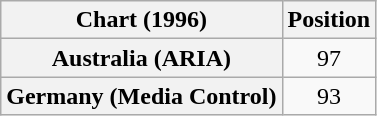<table class="wikitable plainrowheaders" style="text-align:center">
<tr>
<th scope="col">Chart (1996)</th>
<th scope="col">Position</th>
</tr>
<tr>
<th scope="row">Australia (ARIA)</th>
<td>97</td>
</tr>
<tr>
<th scope="row">Germany (Media Control)</th>
<td>93</td>
</tr>
</table>
